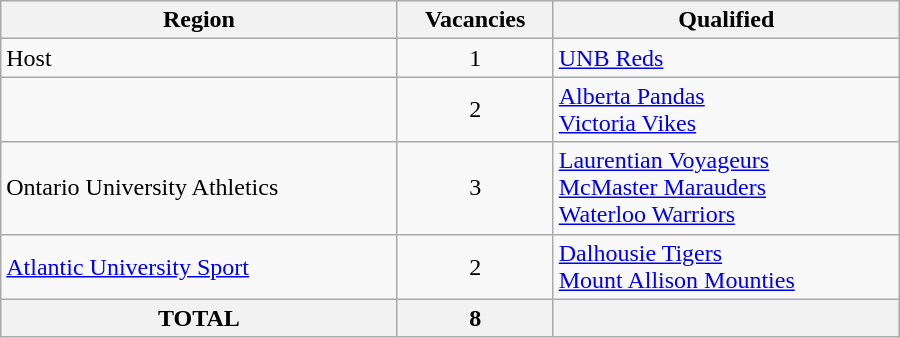<table class="wikitable" style="width:600px;">
<tr>
<th>Region</th>
<th>Vacancies</th>
<th>Qualified</th>
</tr>
<tr>
<td>Host</td>
<td align=center>1</td>
<td> <a href='#'>UNB Reds</a></td>
</tr>
<tr>
<td></td>
<td align=center>2</td>
<td> <a href='#'>Alberta Pandas</a> <br>  <a href='#'>Victoria Vikes</a></td>
</tr>
<tr>
<td>Ontario University Athletics</td>
<td align=center>3</td>
<td> <a href='#'>Laurentian Voyageurs</a> <br>  <a href='#'>McMaster Marauders</a> <br>  <a href='#'>Waterloo Warriors</a></td>
</tr>
<tr>
<td><a href='#'>Atlantic University Sport</a></td>
<td align=center>2</td>
<td> <a href='#'>Dalhousie Tigers</a> <br>  <a href='#'>Mount Allison Mounties</a></td>
</tr>
<tr>
<th>TOTAL</th>
<th>8</th>
<th></th>
</tr>
</table>
